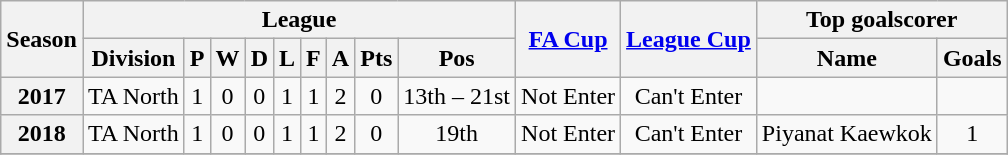<table class="wikitable" style="text-align: center">
<tr>
<th rowspan=2>Season</th>
<th colspan=9>League</th>
<th rowspan=2><a href='#'>FA Cup</a></th>
<th rowspan=2><a href='#'>League Cup</a></th>
<th colspan=2>Top goalscorer</th>
</tr>
<tr>
<th>Division</th>
<th>P</th>
<th>W</th>
<th>D</th>
<th>L</th>
<th>F</th>
<th>A</th>
<th>Pts</th>
<th>Pos</th>
<th>Name</th>
<th>Goals</th>
</tr>
<tr>
<th>2017</th>
<td>TA North</td>
<td>1</td>
<td>0</td>
<td>0</td>
<td>1</td>
<td>1</td>
<td>2</td>
<td>0</td>
<td>13th – 21st</td>
<td>Not Enter</td>
<td>Can't Enter</td>
<td></td>
<td></td>
</tr>
<tr>
<th>2018</th>
<td>TA North</td>
<td>1</td>
<td>0</td>
<td>0</td>
<td>1</td>
<td>1</td>
<td>2</td>
<td>0</td>
<td>19th</td>
<td>Not Enter</td>
<td>Can't Enter</td>
<td>Piyanat Kaewkok</td>
<td>1</td>
</tr>
<tr>
</tr>
</table>
